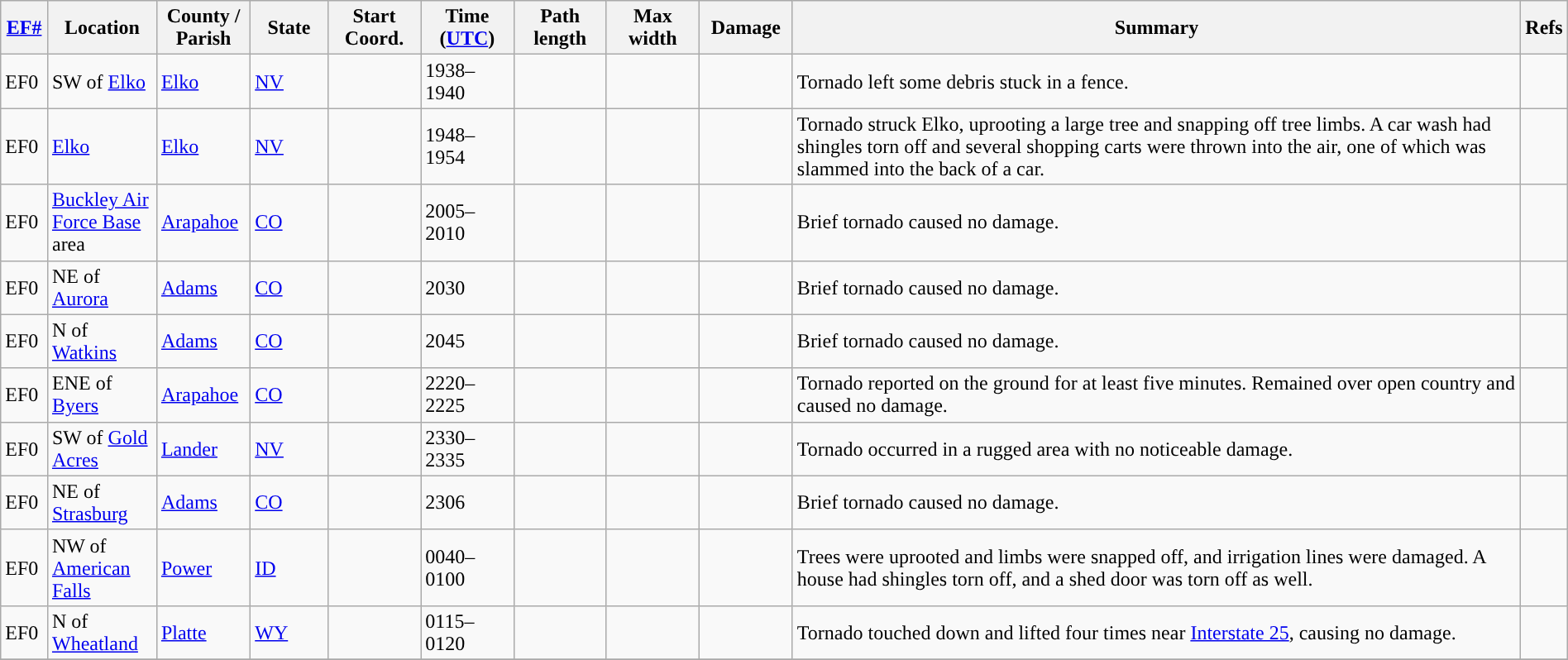<table class="wikitable sortable" style="width:100%;">
<tr>
<th scope="col" width="3%" align="center"><a href='#'>EF#</a></th>
<th scope="col" width="7%" align="center" class="unsortable">Location</th>
<th scope="col" width="6%" align="center" class="unsortable">County / Parish</th>
<th scope="col" width="5%" align="center">State</th>
<th scope="col" width="6%" align="center">Start Coord.</th>
<th scope="col" width="6%" align="center">Time (<a href='#'>UTC</a>)</th>
<th scope="col" width="6%" align="center">Path length</th>
<th scope="col" width="6%" align="center">Max width</th>
<th scope="col" width="6%" align="center">Damage</th>
<th scope="col" width="48%" class="unsortable" align="center">Summary</th>
<th scope="col" width="48%" class="unsortable" align="center">Refs</th>
</tr>
<tr>
<td>EF0</td>
<td>SW of <a href='#'>Elko</a></td>
<td><a href='#'>Elko</a></td>
<td><a href='#'>NV</a></td>
<td></td>
<td>1938–1940</td>
<td></td>
<td></td>
<td></td>
<td>Tornado left some debris stuck in a fence.</td>
<td></td>
</tr>
<tr>
<td>EF0</td>
<td><a href='#'>Elko</a></td>
<td><a href='#'>Elko</a></td>
<td><a href='#'>NV</a></td>
<td></td>
<td>1948–1954</td>
<td></td>
<td></td>
<td></td>
<td>Tornado struck Elko, uprooting a large tree and snapping off tree limbs. A car wash had shingles torn off and several shopping carts were thrown into the air, one of which was slammed into the back of a car.</td>
<td></td>
</tr>
<tr>
<td>EF0</td>
<td><a href='#'>Buckley Air Force Base</a> area</td>
<td><a href='#'>Arapahoe</a></td>
<td><a href='#'>CO</a></td>
<td></td>
<td>2005–2010</td>
<td></td>
<td></td>
<td></td>
<td>Brief tornado caused no damage.</td>
<td></td>
</tr>
<tr>
<td>EF0</td>
<td>NE of <a href='#'>Aurora</a></td>
<td><a href='#'>Adams</a></td>
<td><a href='#'>CO</a></td>
<td></td>
<td>2030</td>
<td></td>
<td></td>
<td></td>
<td>Brief tornado caused no damage.</td>
<td></td>
</tr>
<tr>
<td>EF0</td>
<td>N of <a href='#'>Watkins</a></td>
<td><a href='#'>Adams</a></td>
<td><a href='#'>CO</a></td>
<td></td>
<td>2045</td>
<td></td>
<td></td>
<td></td>
<td>Brief tornado caused no damage.</td>
<td></td>
</tr>
<tr>
<td>EF0</td>
<td>ENE of <a href='#'>Byers</a></td>
<td><a href='#'>Arapahoe</a></td>
<td><a href='#'>CO</a></td>
<td></td>
<td>2220–2225</td>
<td></td>
<td></td>
<td></td>
<td>Tornado reported on the ground for at least five minutes. Remained over open country and caused no damage.</td>
<td></td>
</tr>
<tr>
<td>EF0</td>
<td>SW of <a href='#'>Gold Acres</a></td>
<td><a href='#'>Lander</a></td>
<td><a href='#'>NV</a></td>
<td></td>
<td>2330–2335</td>
<td></td>
<td></td>
<td></td>
<td>Tornado occurred in a rugged area with no noticeable damage.</td>
<td></td>
</tr>
<tr>
<td>EF0</td>
<td>NE of <a href='#'>Strasburg</a></td>
<td><a href='#'>Adams</a></td>
<td><a href='#'>CO</a></td>
<td></td>
<td>2306</td>
<td></td>
<td></td>
<td></td>
<td>Brief tornado caused no damage.</td>
<td></td>
</tr>
<tr>
<td>EF0</td>
<td>NW of <a href='#'>American Falls</a></td>
<td><a href='#'>Power</a></td>
<td><a href='#'>ID</a></td>
<td></td>
<td>0040–0100</td>
<td></td>
<td></td>
<td></td>
<td>Trees were uprooted and limbs were snapped off, and irrigation lines were damaged. A house had shingles torn off, and a shed door was torn off as well.</td>
<td></td>
</tr>
<tr>
<td>EF0</td>
<td>N of <a href='#'>Wheatland</a></td>
<td><a href='#'>Platte</a></td>
<td><a href='#'>WY</a></td>
<td></td>
<td>0115–0120</td>
<td></td>
<td></td>
<td></td>
<td>Tornado touched down and lifted four times near <a href='#'>Interstate 25</a>, causing no damage.</td>
<td></td>
</tr>
<tr>
</tr>
</table>
